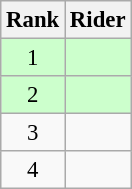<table class="wikitable" style="font-size:95%" style="width:25em;">
<tr>
<th>Rank</th>
<th>Rider</th>
</tr>
<tr bgcolor=ccffcc>
<td align=center>1</td>
<td></td>
</tr>
<tr bgcolor=ccffcc>
<td align=center>2</td>
<td></td>
</tr>
<tr>
<td align=center>3</td>
<td></td>
</tr>
<tr>
<td align=center>4</td>
<td></td>
</tr>
</table>
